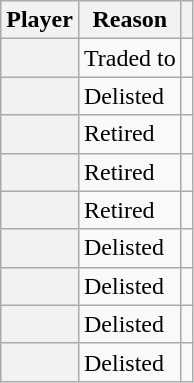<table class="wikitable plainrowheaders">
<tr>
<th scope="col">Player</th>
<th scope="col">Reason</th>
<th scope="col"></th>
</tr>
<tr>
<th scope="row"></th>
<td>Traded to </td>
<td align="center"></td>
</tr>
<tr>
<th scope="row"></th>
<td>Delisted</td>
<td align="center"></td>
</tr>
<tr>
<th scope="row"></th>
<td>Retired</td>
<td align="center"></td>
</tr>
<tr>
<th scope="row"></th>
<td>Retired</td>
<td align="center"></td>
</tr>
<tr>
<th scope="row"></th>
<td>Retired</td>
<td align="center"></td>
</tr>
<tr>
<th scope="row"></th>
<td>Delisted</td>
<td align="center"></td>
</tr>
<tr>
<th scope="row"></th>
<td>Delisted</td>
<td align="center"></td>
</tr>
<tr>
<th scope="row"></th>
<td>Delisted</td>
<td align="center"></td>
</tr>
<tr>
<th scope="row"></th>
<td>Delisted</td>
<td align="center"></td>
</tr>
</table>
